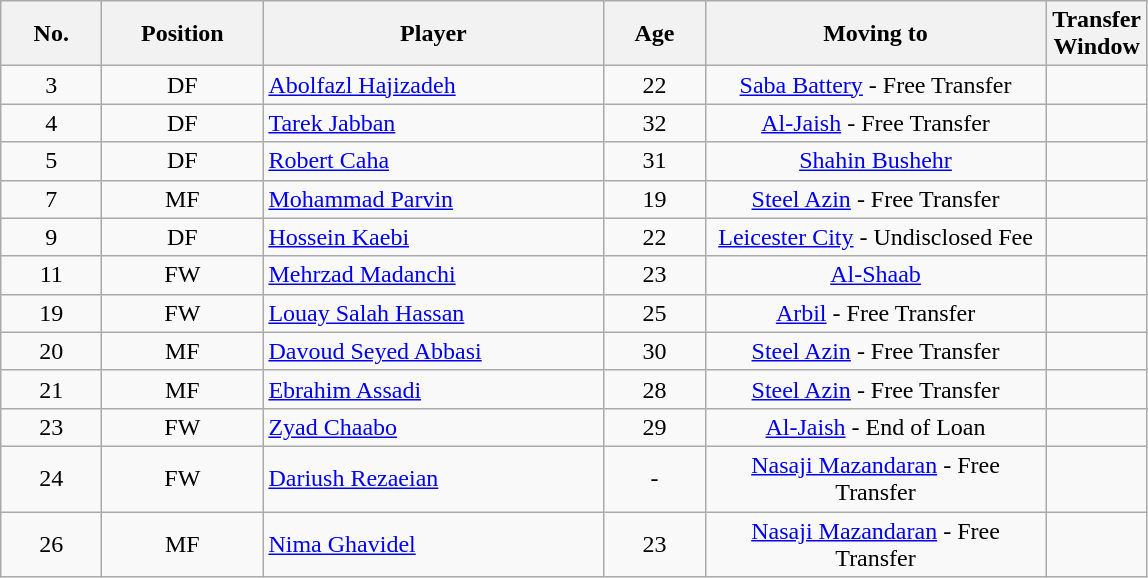<table class="wikitable sortable" style="text-align: center;">
<tr>
<th width=60><strong>No.</strong></th>
<th width=100><strong>Position</strong></th>
<th width=220><strong>Player</strong></th>
<th width=60><strong>Age</strong></th>
<th width=220><strong>Moving to</strong></th>
<th width=60><strong>Transfer Window</strong></th>
</tr>
<tr>
<td>3</td>
<td style="text-align:center">DF</td>
<td style="text-align:left"> <a href='#'>Abolfazl Hajizadeh</a></td>
<td>22</td>
<td><a href='#'>Saba Battery</a> - Free Transfer</td>
<td></td>
</tr>
<tr>
<td>4</td>
<td style="text-align:center">DF</td>
<td style="text-align:left"> <a href='#'>Tarek Jabban</a></td>
<td>32</td>
<td><a href='#'>Al-Jaish</a> - Free Transfer</td>
<td></td>
</tr>
<tr>
<td>5</td>
<td style="text-align:center">DF</td>
<td style="text-align:left"> <a href='#'>Robert Caha</a></td>
<td>31</td>
<td><a href='#'>Shahin Bushehr</a></td>
<td></td>
</tr>
<tr>
<td>7</td>
<td style="text-align:center">MF</td>
<td style="text-align:left"> <a href='#'>Mohammad Parvin</a></td>
<td>19</td>
<td><a href='#'>Steel Azin</a> - Free Transfer</td>
<td></td>
</tr>
<tr>
<td>9</td>
<td style="text-align:center">DF</td>
<td style="text-align:left"> <a href='#'>Hossein Kaebi</a></td>
<td>22</td>
<td><a href='#'>Leicester City</a> - Undisclosed Fee</td>
<td></td>
</tr>
<tr>
<td>11</td>
<td style="text-align:center">FW</td>
<td style="text-align:left"> <a href='#'>Mehrzad Madanchi</a></td>
<td>23</td>
<td><a href='#'>Al-Shaab</a></td>
<td></td>
</tr>
<tr>
<td>19</td>
<td style="text-align:center">FW</td>
<td style="text-align:left"> <a href='#'>Louay Salah Hassan</a></td>
<td>25</td>
<td><a href='#'>Arbil</a> - Free Transfer</td>
<td></td>
</tr>
<tr>
<td>20</td>
<td style="text-align:center">MF</td>
<td style="text-align:left"> <a href='#'>Davoud Seyed Abbasi</a></td>
<td>30</td>
<td><a href='#'>Steel Azin</a> - Free Transfer</td>
<td></td>
</tr>
<tr>
<td>21</td>
<td style="text-align:center">MF</td>
<td style="text-align:left"> <a href='#'>Ebrahim Assadi</a></td>
<td>28</td>
<td><a href='#'>Steel Azin</a> - Free Transfer</td>
<td></td>
</tr>
<tr>
<td>23</td>
<td style="text-align:center">FW</td>
<td style="text-align:left"> <a href='#'>Zyad Chaabo</a></td>
<td>29</td>
<td><a href='#'>Al-Jaish</a> - End of Loan</td>
<td></td>
</tr>
<tr>
<td>24</td>
<td style="text-align:center">FW</td>
<td style="text-align:left"> <a href='#'>Dariush Rezaeian</a></td>
<td>-</td>
<td><a href='#'>Nasaji Mazandaran</a> - Free Transfer</td>
<td></td>
</tr>
<tr>
<td>26</td>
<td style="text-align:center">MF</td>
<td style="text-align:left"> <a href='#'>Nima Ghavidel</a></td>
<td>23</td>
<td><a href='#'>Nasaji Mazandaran</a> - Free Transfer</td>
<td></td>
</tr>
</table>
